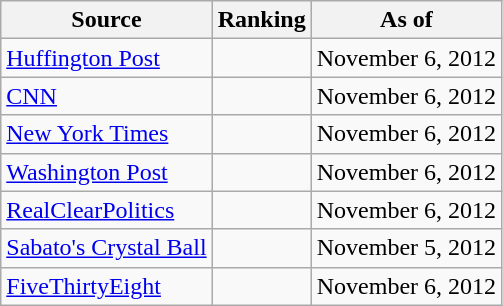<table class="wikitable" style="text-align:center">
<tr>
<th>Source</th>
<th>Ranking</th>
<th>As of</th>
</tr>
<tr>
<td align="left"><a href='#'>Huffington Post</a></td>
<td></td>
<td>November 6, 2012</td>
</tr>
<tr>
<td align="left"><a href='#'>CNN</a></td>
<td></td>
<td>November 6, 2012</td>
</tr>
<tr>
<td align=left><a href='#'>New York Times</a></td>
<td></td>
<td>November 6, 2012</td>
</tr>
<tr>
<td align="left"><a href='#'>Washington Post</a></td>
<td></td>
<td>November 6, 2012</td>
</tr>
<tr>
<td align="left"><a href='#'>RealClearPolitics</a></td>
<td></td>
<td>November 6, 2012</td>
</tr>
<tr>
<td align="left"><a href='#'>Sabato's Crystal Ball</a></td>
<td></td>
<td>November 5, 2012</td>
</tr>
<tr>
<td align="left"><a href='#'>FiveThirtyEight</a></td>
<td></td>
<td>November 6, 2012</td>
</tr>
</table>
